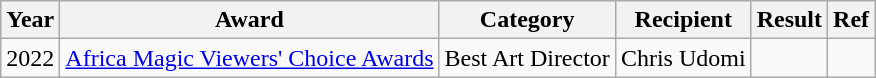<table class="wikitable">
<tr>
<th>Year</th>
<th>Award</th>
<th>Category</th>
<th>Recipient</th>
<th>Result</th>
<th>Ref</th>
</tr>
<tr>
<td>2022</td>
<td><a href='#'>Africa Magic Viewers' Choice Awards</a></td>
<td>Best Art Director</td>
<td>Chris Udomi</td>
<td></td>
<td></td>
</tr>
</table>
